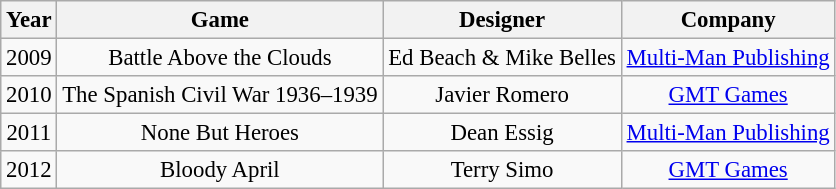<table class="wikitable" style="font-size: 95%">
<tr>
<th>Year</th>
<th>Game</th>
<th>Designer</th>
<th>Company</th>
</tr>
<tr align="center">
<td>2009</td>
<td>Battle Above the Clouds</td>
<td>Ed Beach & Mike Belles</td>
<td><a href='#'>Multi-Man Publishing</a></td>
</tr>
<tr align="center">
<td>2010</td>
<td>The Spanish Civil War 1936–1939</td>
<td>Javier Romero</td>
<td><a href='#'>GMT Games</a></td>
</tr>
<tr align="center">
<td>2011</td>
<td>None But Heroes</td>
<td>Dean Essig</td>
<td><a href='#'>Multi-Man Publishing</a></td>
</tr>
<tr align="center">
<td>2012</td>
<td>Bloody April</td>
<td>Terry Simo</td>
<td><a href='#'>GMT Games</a></td>
</tr>
</table>
